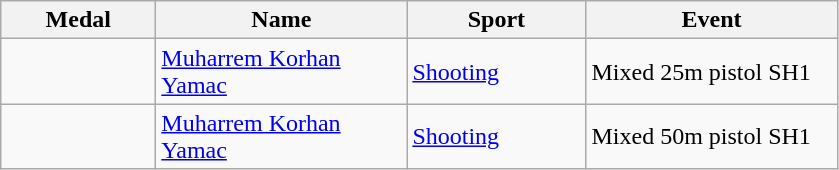<table class="wikitable">
<tr>
<th style="width:6em">Medal</th>
<th style="width:10em">Name</th>
<th style="width:7em">Sport</th>
<th style="width:10em">Event</th>
</tr>
<tr>
<td></td>
<td><a href='#'>Muharrem Korhan Yamac</a></td>
<td><a href='#'>Shooting</a></td>
<td>Mixed 25m pistol SH1</td>
</tr>
<tr>
<td></td>
<td><a href='#'>Muharrem Korhan Yamac</a></td>
<td><a href='#'>Shooting</a></td>
<td>Mixed 50m pistol SH1</td>
</tr>
</table>
